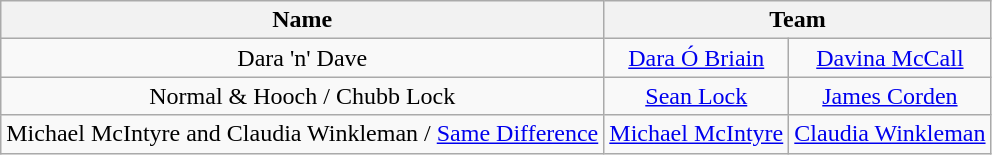<table class="wikitable" style="text-align:center">
<tr>
<th scope="col">Name</th>
<th colspan=2>Team</th>
</tr>
<tr>
<td>Dara 'n' Dave</td>
<td><a href='#'>Dara Ó Briain</a></td>
<td><a href='#'>Davina McCall</a></td>
</tr>
<tr>
<td>Normal & Hooch / Chubb Lock</td>
<td><a href='#'>Sean Lock</a></td>
<td><a href='#'>James Corden</a></td>
</tr>
<tr>
<td>Michael McIntyre and Claudia Winkleman / <a href='#'>Same Difference</a></td>
<td><a href='#'>Michael McIntyre</a></td>
<td><a href='#'>Claudia Winkleman</a></td>
</tr>
</table>
